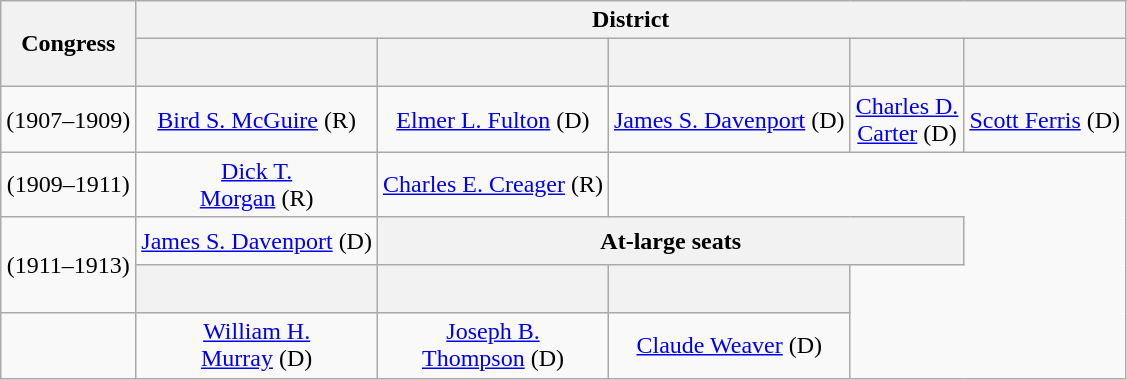<table class=wikitable style="text-align:center">
<tr>
<th rowspan=2>Congress</th>
<th colspan=5>District</th>
</tr>
<tr style="height:2em">
<th></th>
<th></th>
<th></th>
<th></th>
<th></th>
</tr>
<tr style="height:2.5em">
<td><strong></strong> (1907–1909)</td>
<td><a href='#'>Bird S. McGuire</a> (R)</td>
<td><a href='#'>Elmer L. Fulton</a> (D)</td>
<td><a href='#'>James S. Davenport</a> (D)</td>
<td><a href='#'>Charles D.<br>Carter</a> (D)</td>
<td><a href='#'>Scott Ferris</a> (D)</td>
</tr>
<tr style="height:2.5em">
<td><strong></strong> (1909–1911)</td>
<td><a href='#'>Dick T.<br>Morgan</a> (R)</td>
<td><a href='#'>Charles E. Creager</a> (R)</td>
</tr>
<tr style="height:2em">
<td rowspan=2><strong></strong> (1911–1913)</td>
<td><a href='#'>James S. Davenport</a> (D)</td>
<th colspan=3>At-large seats</th>
</tr>
<tr style="height:2em">
<th></th>
<th></th>
<th></th>
</tr>
<tr style="height:2.5em">
<td><strong></strong> </td>
<td><a href='#'>William H.<br>Murray</a> (D)</td>
<td><a href='#'>Joseph B.<br>Thompson</a> (D)</td>
<td><a href='#'>Claude Weaver</a> (D)</td>
</tr>
</table>
